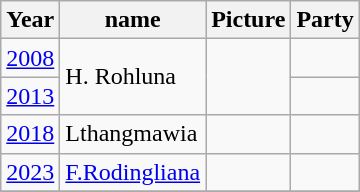<table class="wikitable sortable">
<tr>
<th>Year</th>
<th>name</th>
<th>Picture</th>
<th colspan=2>Party</th>
</tr>
<tr>
<td><a href='#'>2008</a></td>
<td rowspan=2>H. Rohluna</td>
<td rowspan=2></td>
<td></td>
</tr>
<tr>
<td><a href='#'>2013</a></td>
</tr>
<tr>
<td><a href='#'>2018</a></td>
<td>Lthangmawia</td>
<td></td>
<td></td>
</tr>
<tr>
<td><a href='#'>2023</a></td>
<td><a href='#'>F.Rodingliana</a></td>
<td></td>
<td></td>
</tr>
<tr>
</tr>
</table>
